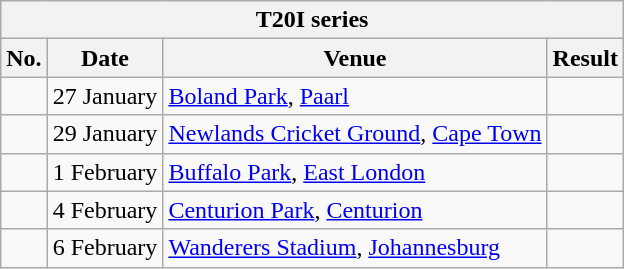<table class="wikitable">
<tr>
<th colspan="4">T20I series</th>
</tr>
<tr>
<th>No.</th>
<th>Date</th>
<th>Venue</th>
<th>Result</th>
</tr>
<tr>
<td></td>
<td>27 January</td>
<td><a href='#'>Boland Park</a>, <a href='#'>Paarl</a></td>
<td></td>
</tr>
<tr>
<td></td>
<td>29 January</td>
<td><a href='#'>Newlands Cricket Ground</a>, <a href='#'>Cape Town</a></td>
<td></td>
</tr>
<tr>
<td></td>
<td>1 February</td>
<td><a href='#'>Buffalo Park</a>, <a href='#'>East London</a></td>
<td></td>
</tr>
<tr>
<td></td>
<td>4 February</td>
<td><a href='#'>Centurion Park</a>, <a href='#'>Centurion</a></td>
<td></td>
</tr>
<tr>
<td></td>
<td>6 February</td>
<td><a href='#'>Wanderers Stadium</a>, <a href='#'>Johannesburg</a></td>
<td></td>
</tr>
</table>
